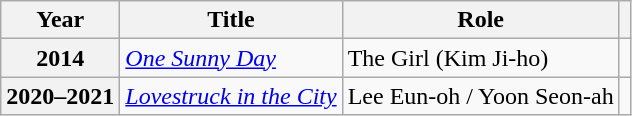<table class="wikitable plainrowheaders sortable">
<tr>
<th scope="col">Year</th>
<th scope="col">Title</th>
<th scope="col">Role</th>
<th scope="col" class="unsortable"></th>
</tr>
<tr>
<th scope="row">2014</th>
<td><em><a href='#'>One Sunny Day</a></em></td>
<td>The Girl (Kim Ji-ho)</td>
<td style="text-align:center"></td>
</tr>
<tr>
<th scope="row">2020–2021</th>
<td><em><a href='#'>Lovestruck in the City</a></em></td>
<td>Lee Eun-oh / Yoon Seon-ah</td>
<td style="text-align:center"></td>
</tr>
</table>
